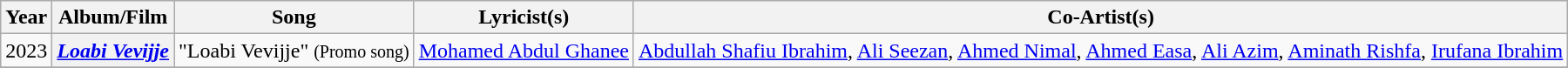<table class="wikitable plainrowheaders">
<tr>
<th scope="col">Year</th>
<th scope="col">Album/Film</th>
<th scope="col">Song</th>
<th scope="col">Lyricist(s)</th>
<th scope="col">Co-Artist(s)</th>
</tr>
<tr>
<td>2023</td>
<th scope="row"><em><a href='#'>Loabi Vevijje</a></em></th>
<td>"Loabi Vevijje" <small>(Promo song)</small></td>
<td><a href='#'>Mohamed Abdul Ghanee</a></td>
<td><a href='#'>Abdullah Shafiu Ibrahim</a>, <a href='#'>Ali Seezan</a>, <a href='#'>Ahmed Nimal</a>, <a href='#'>Ahmed Easa</a>, <a href='#'>Ali Azim</a>, <a href='#'>Aminath Rishfa</a>, <a href='#'>Irufana Ibrahim</a></td>
</tr>
<tr>
</tr>
</table>
